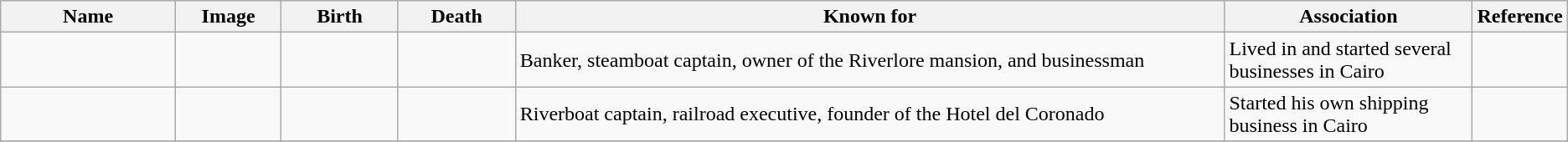<table class="wikitable sortable">
<tr>
<th scope="col" width="140">Name</th>
<th scope="col" width="80" class="unsortable">Image</th>
<th scope="col" width="90">Birth</th>
<th scope="col" width="90">Death</th>
<th scope="col" width="600" class="unsortable">Known for</th>
<th scope="col" width="200" class="unsortable">Association</th>
<th scope="col" width="30" class="unsortable">Reference</th>
</tr>
<tr>
<td></td>
<td></td>
<td align=right></td>
<td align=right></td>
<td>Banker, steamboat captain, owner of the Riverlore mansion, and businessman</td>
<td>Lived in and started several businesses in Cairo</td>
<td align="center"></td>
</tr>
<tr>
<td></td>
<td></td>
<td align=right></td>
<td align=right></td>
<td>Riverboat captain, railroad executive, founder of the Hotel del Coronado</td>
<td>Started his own shipping business in Cairo</td>
<td align="center"></td>
</tr>
<tr>
</tr>
</table>
